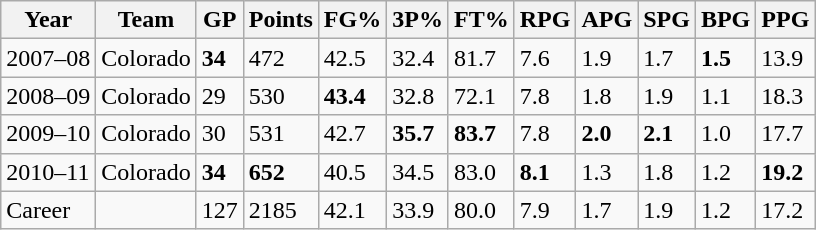<table class="wikitable">
<tr>
<th>Year</th>
<th>Team</th>
<th>GP</th>
<th>Points</th>
<th>FG%</th>
<th>3P%</th>
<th>FT%</th>
<th>RPG</th>
<th>APG</th>
<th>SPG</th>
<th>BPG</th>
<th>PPG</th>
</tr>
<tr>
<td>2007–08</td>
<td>Colorado</td>
<td><strong>34</strong></td>
<td>472</td>
<td>42.5</td>
<td>32.4</td>
<td>81.7</td>
<td>7.6</td>
<td>1.9</td>
<td>1.7</td>
<td><strong>1.5</strong></td>
<td>13.9</td>
</tr>
<tr>
<td>2008–09</td>
<td>Colorado</td>
<td>29</td>
<td>530</td>
<td><strong>43.4</strong></td>
<td>32.8</td>
<td>72.1</td>
<td>7.8</td>
<td>1.8</td>
<td>1.9</td>
<td>1.1</td>
<td>18.3</td>
</tr>
<tr>
<td>2009–10</td>
<td>Colorado</td>
<td>30</td>
<td>531</td>
<td>42.7</td>
<td><strong>35.7</strong></td>
<td><strong>83.7</strong></td>
<td>7.8</td>
<td><strong>2.0</strong></td>
<td><strong>2.1</strong></td>
<td>1.0</td>
<td>17.7</td>
</tr>
<tr>
<td>2010–11</td>
<td>Colorado</td>
<td><strong>34</strong></td>
<td><strong>652</strong></td>
<td>40.5</td>
<td>34.5</td>
<td>83.0</td>
<td><strong>8.1</strong></td>
<td>1.3</td>
<td>1.8</td>
<td>1.2</td>
<td><strong>19.2</strong></td>
</tr>
<tr>
<td>Career</td>
<td></td>
<td>127</td>
<td>2185</td>
<td>42.1</td>
<td>33.9</td>
<td>80.0</td>
<td>7.9</td>
<td>1.7</td>
<td>1.9</td>
<td>1.2</td>
<td>17.2</td>
</tr>
</table>
